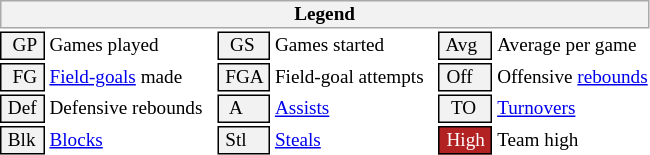<table class="toccolours" style="font-size: 80%; white-space: nowrap;">
<tr>
<th colspan="6" style="background-color: #F2F2F2; border: 1px solid #AAAAAA;">Legend</th>
</tr>
<tr>
<td style="background-color: #F2F2F2; border: 1px solid black;">  GP </td>
<td>Games played</td>
<td style="background-color: #F2F2F2; border: 1px solid black">  GS </td>
<td>Games started</td>
<td style="background-color: #F2F2F2; border: 1px solid black"> Avg </td>
<td>Average per game</td>
</tr>
<tr>
<td style="background-color: #F2F2F2; border: 1px solid black">  FG </td>
<td style="padding-right: 8px"><a href='#'>Field-goals</a> made</td>
<td style="background-color: #F2F2F2; border: 1px solid black"> FGA </td>
<td style="padding-right: 8px">Field-goal attempts</td>
<td style="background-color: #F2F2F2; border: 1px solid black;"> Off </td>
<td>Offensive <a href='#'>rebounds</a></td>
</tr>
<tr>
<td style="background-color: #F2F2F2; border: 1px solid black;"> Def </td>
<td style="padding-right: 8px">Defensive rebounds</td>
<td style="background-color: #F2F2F2; border: 1px solid black">  A </td>
<td style="padding-right: 8px"><a href='#'>Assists</a></td>
<td style="background-color: #F2F2F2; border: 1px solid black">  TO</td>
<td><a href='#'>Turnovers</a></td>
</tr>
<tr>
<td style="background-color: #F2F2F2; border: 1px solid black;"> Blk </td>
<td><a href='#'>Blocks</a></td>
<td style="background-color: #F2F2F2; border: 1px solid black"> Stl </td>
<td><a href='#'>Steals</a></td>
<td style="background:#B22222; color:#ffffff; border: 1px solid black"> High </td>
<td>Team high</td>
</tr>
<tr>
</tr>
</table>
